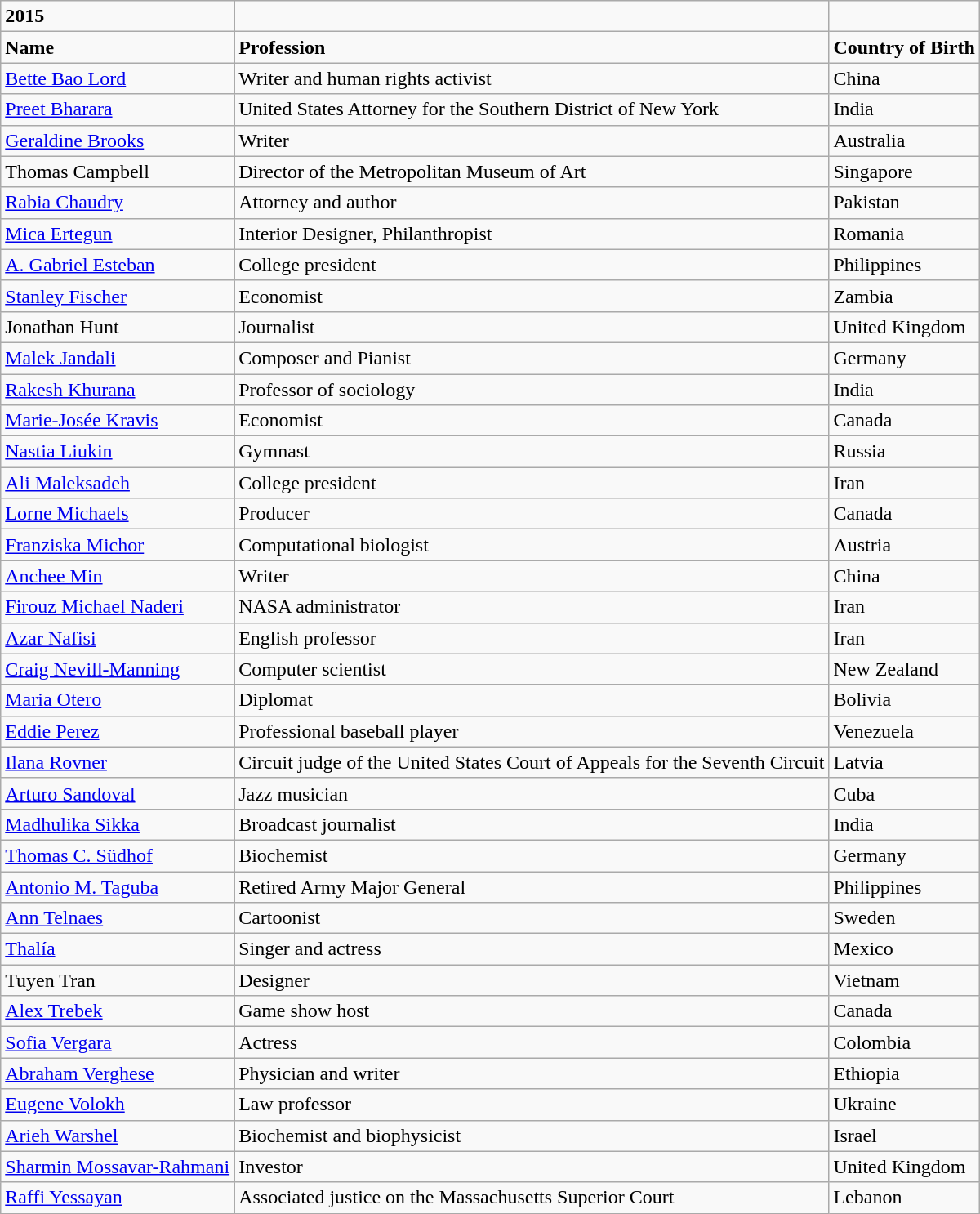<table class="wikitable">
<tr>
<td><strong>2015</strong></td>
<td></td>
<td></td>
</tr>
<tr>
<td><strong>Name</strong></td>
<td><strong>Profession</strong></td>
<td><strong>Country of Birth</strong></td>
</tr>
<tr>
<td><a href='#'>Bette Bao Lord</a></td>
<td>Writer and human rights activist</td>
<td>China</td>
</tr>
<tr>
<td><a href='#'>Preet Bharara</a></td>
<td>United States Attorney for the Southern District of New York</td>
<td>India</td>
</tr>
<tr>
<td><a href='#'>Geraldine Brooks</a></td>
<td>Writer</td>
<td>Australia</td>
</tr>
<tr>
<td>Thomas Campbell</td>
<td>Director of the Metropolitan Museum of Art</td>
<td>Singapore</td>
</tr>
<tr>
<td><a href='#'>Rabia Chaudry</a></td>
<td>Attorney and author</td>
<td>Pakistan</td>
</tr>
<tr>
<td><a href='#'>Mica Ertegun</a></td>
<td>Interior Designer, Philanthropist</td>
<td>Romania</td>
</tr>
<tr>
<td><a href='#'>A. Gabriel Esteban</a></td>
<td>College president</td>
<td>Philippines</td>
</tr>
<tr>
<td><a href='#'>Stanley Fischer</a></td>
<td>Economist</td>
<td>Zambia</td>
</tr>
<tr>
<td>Jonathan Hunt</td>
<td>Journalist</td>
<td>United Kingdom</td>
</tr>
<tr>
<td><a href='#'>Malek Jandali</a></td>
<td>Composer and Pianist</td>
<td>Germany</td>
</tr>
<tr>
<td><a href='#'>Rakesh Khurana</a></td>
<td>Professor of sociology</td>
<td>India</td>
</tr>
<tr>
<td><a href='#'>Marie-Josée Kravis</a></td>
<td>Economist</td>
<td>Canada</td>
</tr>
<tr>
<td><a href='#'>Nastia Liukin</a></td>
<td>Gymnast</td>
<td>Russia</td>
</tr>
<tr>
<td><a href='#'>Ali Maleksadeh</a></td>
<td>College president</td>
<td>Iran</td>
</tr>
<tr>
<td><a href='#'>Lorne Michaels</a></td>
<td>Producer</td>
<td>Canada</td>
</tr>
<tr>
<td><a href='#'>Franziska Michor</a></td>
<td>Computational biologist</td>
<td>Austria</td>
</tr>
<tr>
<td><a href='#'>Anchee Min</a></td>
<td>Writer</td>
<td>China</td>
</tr>
<tr>
<td><a href='#'>Firouz Michael Naderi</a></td>
<td>NASA administrator</td>
<td>Iran</td>
</tr>
<tr>
<td><a href='#'>Azar Nafisi</a></td>
<td>English professor</td>
<td>Iran</td>
</tr>
<tr>
<td><a href='#'>Craig Nevill-Manning</a></td>
<td>Computer scientist</td>
<td>New Zealand</td>
</tr>
<tr>
<td><a href='#'>Maria Otero</a></td>
<td>Diplomat</td>
<td>Bolivia</td>
</tr>
<tr>
<td><a href='#'>Eddie Perez</a></td>
<td>Professional baseball player</td>
<td>Venezuela</td>
</tr>
<tr>
<td><a href='#'>Ilana Rovner</a></td>
<td>Circuit judge of the United States Court of Appeals for the  Seventh Circuit</td>
<td>Latvia</td>
</tr>
<tr>
<td><a href='#'>Arturo Sandoval</a></td>
<td>Jazz musician</td>
<td>Cuba</td>
</tr>
<tr>
<td><a href='#'>Madhulika Sikka</a></td>
<td>Broadcast journalist</td>
<td>India</td>
</tr>
<tr>
<td><a href='#'>Thomas C. Südhof</a></td>
<td>Biochemist</td>
<td>Germany</td>
</tr>
<tr>
<td><a href='#'>Antonio M. Taguba</a></td>
<td>Retired Army Major General</td>
<td>Philippines</td>
</tr>
<tr>
<td><a href='#'>Ann Telnaes</a></td>
<td>Cartoonist</td>
<td>Sweden</td>
</tr>
<tr>
<td><a href='#'>Thalía</a></td>
<td>Singer and actress</td>
<td>Mexico</td>
</tr>
<tr>
<td>Tuyen Tran</td>
<td>Designer</td>
<td>Vietnam</td>
</tr>
<tr>
<td><a href='#'>Alex Trebek</a></td>
<td>Game show host</td>
<td>Canada</td>
</tr>
<tr>
<td><a href='#'>Sofia Vergara</a></td>
<td>Actress</td>
<td>Colombia</td>
</tr>
<tr>
<td><a href='#'>Abraham Verghese</a></td>
<td>Physician and writer</td>
<td>Ethiopia</td>
</tr>
<tr>
<td><a href='#'>Eugene Volokh</a></td>
<td>Law professor</td>
<td>Ukraine</td>
</tr>
<tr>
<td><a href='#'>Arieh Warshel</a></td>
<td>Biochemist and biophysicist</td>
<td>Israel</td>
</tr>
<tr>
<td><a href='#'>Sharmin Mossavar-Rahmani</a></td>
<td>Investor</td>
<td>United Kingdom</td>
</tr>
<tr>
<td><a href='#'>Raffi Yessayan</a></td>
<td>Associated justice on the Massachusetts Superior Court</td>
<td>Lebanon</td>
</tr>
</table>
